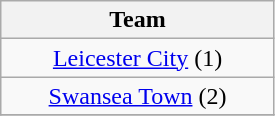<table class="wikitable" style="text-align:center;">
<tr>
<th width=175>Team</th>
</tr>
<tr>
<td><a href='#'>Leicester City</a> (1)</td>
</tr>
<tr>
<td><a href='#'>Swansea Town</a> (2)</td>
</tr>
<tr>
</tr>
</table>
